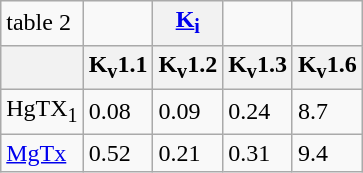<table class="wikitable" border="1">
<tr>
<td>table 2</td>
<td></td>
<th><a href='#'>K<sub>i</sub></a></th>
<td></td>
<td></td>
</tr>
<tr>
<th></th>
<th>K<sub>v</sub>1.1</th>
<th>K<sub>v</sub>1.2</th>
<th>K<sub>v</sub>1.3</th>
<th>K<sub>v</sub>1.6</th>
</tr>
<tr>
<td>HgTX<sub>1</sub></td>
<td>0.08</td>
<td>0.09</td>
<td>0.24</td>
<td>8.7</td>
</tr>
<tr>
<td><a href='#'>MgTx</a></td>
<td>0.52</td>
<td>0.21</td>
<td>0.31</td>
<td>9.4</td>
</tr>
</table>
